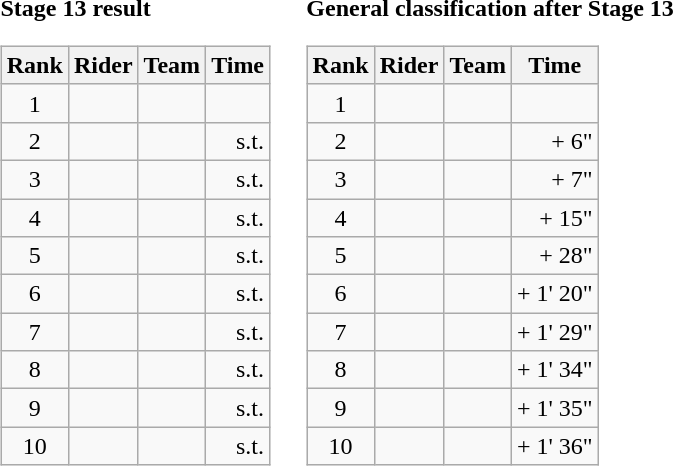<table>
<tr>
<td><strong>Stage 13 result</strong><br><table class="wikitable">
<tr>
<th scope="col">Rank</th>
<th scope="col">Rider</th>
<th scope="col">Team</th>
<th scope="col">Time</th>
</tr>
<tr>
<td style="text-align:center;">1</td>
<td></td>
<td></td>
<td style="text-align:right;"></td>
</tr>
<tr>
<td style="text-align:center;">2</td>
<td></td>
<td></td>
<td style="text-align:right;">s.t.</td>
</tr>
<tr>
<td style="text-align:center;">3</td>
<td></td>
<td></td>
<td style="text-align:right;">s.t.</td>
</tr>
<tr>
<td style="text-align:center;">4</td>
<td></td>
<td></td>
<td style="text-align:right;">s.t.</td>
</tr>
<tr>
<td style="text-align:center;">5</td>
<td></td>
<td></td>
<td style="text-align:right;">s.t.</td>
</tr>
<tr>
<td style="text-align:center;">6</td>
<td></td>
<td></td>
<td style="text-align:right;">s.t.</td>
</tr>
<tr>
<td style="text-align:center;">7</td>
<td></td>
<td></td>
<td style="text-align:right;">s.t.</td>
</tr>
<tr>
<td style="text-align:center;">8</td>
<td></td>
<td></td>
<td style="text-align:right;">s.t.</td>
</tr>
<tr>
<td style="text-align:center;">9</td>
<td></td>
<td></td>
<td style="text-align:right;">s.t.</td>
</tr>
<tr>
<td style="text-align:center;">10</td>
<td></td>
<td></td>
<td style="text-align:right;">s.t.</td>
</tr>
</table>
</td>
<td></td>
<td><strong>General classification after Stage 13</strong><br><table class="wikitable">
<tr>
<th scope="col">Rank</th>
<th scope="col">Rider</th>
<th scope="col">Team</th>
<th scope="col">Time</th>
</tr>
<tr>
<td style="text-align:center;">1</td>
<td></td>
<td></td>
<td style="text-align:right;"></td>
</tr>
<tr>
<td style="text-align:center;">2</td>
<td></td>
<td></td>
<td style="text-align:right;">+ 6"</td>
</tr>
<tr>
<td style="text-align:center;">3</td>
<td></td>
<td></td>
<td style="text-align:right;">+ 7"</td>
</tr>
<tr>
<td style="text-align:center;">4</td>
<td></td>
<td></td>
<td style="text-align:right;">+ 15"</td>
</tr>
<tr>
<td style="text-align:center;">5</td>
<td></td>
<td></td>
<td style="text-align:right;">+ 28"</td>
</tr>
<tr>
<td style="text-align:center;">6</td>
<td></td>
<td></td>
<td style="text-align:right;">+ 1' 20"</td>
</tr>
<tr>
<td style="text-align:center;">7</td>
<td></td>
<td></td>
<td style="text-align:right;">+ 1' 29"</td>
</tr>
<tr>
<td style="text-align:center;">8</td>
<td></td>
<td></td>
<td style="text-align:right;">+ 1' 34"</td>
</tr>
<tr>
<td style="text-align:center;">9</td>
<td></td>
<td></td>
<td style="text-align:right;">+ 1' 35"</td>
</tr>
<tr>
<td style="text-align:center;">10</td>
<td></td>
<td></td>
<td style="text-align:right;">+ 1' 36"</td>
</tr>
</table>
</td>
</tr>
</table>
